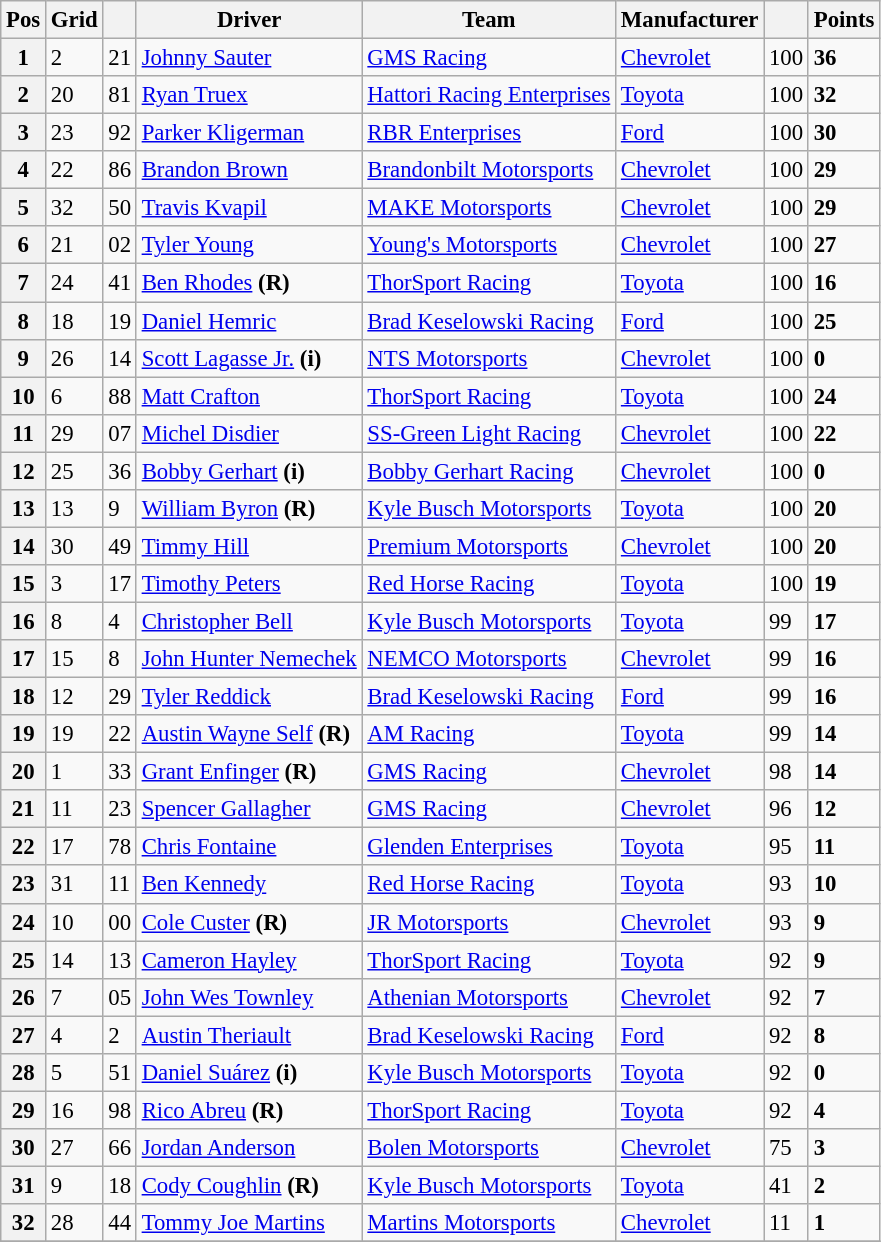<table class="wikitable" style="font-size:95%">
<tr>
<th>Pos</th>
<th>Grid</th>
<th></th>
<th>Driver</th>
<th>Team</th>
<th>Manufacturer</th>
<th></th>
<th>Points</th>
</tr>
<tr>
<th>1</th>
<td>2</td>
<td>21</td>
<td><a href='#'>Johnny Sauter</a></td>
<td><a href='#'>GMS Racing</a></td>
<td><a href='#'>Chevrolet</a></td>
<td>100</td>
<td><strong>36</strong></td>
</tr>
<tr>
<th>2</th>
<td>20</td>
<td>81</td>
<td><a href='#'>Ryan Truex</a></td>
<td><a href='#'>Hattori Racing Enterprises</a></td>
<td><a href='#'>Toyota</a></td>
<td>100</td>
<td><strong>32</strong></td>
</tr>
<tr>
<th>3</th>
<td>23</td>
<td>92</td>
<td><a href='#'>Parker Kligerman</a></td>
<td><a href='#'>RBR Enterprises</a></td>
<td><a href='#'>Ford</a></td>
<td>100</td>
<td><strong>30</strong></td>
</tr>
<tr>
<th>4</th>
<td>22</td>
<td>86</td>
<td><a href='#'>Brandon Brown</a></td>
<td><a href='#'>Brandonbilt Motorsports</a></td>
<td><a href='#'>Chevrolet</a></td>
<td>100</td>
<td><strong>29</strong></td>
</tr>
<tr>
<th>5</th>
<td>32</td>
<td>50</td>
<td><a href='#'>Travis Kvapil</a></td>
<td><a href='#'>MAKE Motorsports</a></td>
<td><a href='#'>Chevrolet</a></td>
<td>100</td>
<td><strong>29</strong></td>
</tr>
<tr>
<th>6</th>
<td>21</td>
<td>02</td>
<td><a href='#'>Tyler Young</a></td>
<td><a href='#'>Young's Motorsports</a></td>
<td><a href='#'>Chevrolet</a></td>
<td>100</td>
<td><strong>27</strong></td>
</tr>
<tr>
<th>7</th>
<td>24</td>
<td>41</td>
<td><a href='#'>Ben Rhodes</a> <strong>(R)</strong></td>
<td><a href='#'>ThorSport Racing</a></td>
<td><a href='#'>Toyota</a></td>
<td>100</td>
<td><strong>16</strong></td>
</tr>
<tr>
<th>8</th>
<td>18</td>
<td>19</td>
<td><a href='#'>Daniel Hemric</a></td>
<td><a href='#'>Brad Keselowski Racing</a></td>
<td><a href='#'>Ford</a></td>
<td>100</td>
<td><strong>25</strong></td>
</tr>
<tr>
<th>9</th>
<td>26</td>
<td>14</td>
<td><a href='#'>Scott Lagasse Jr.</a> <strong>(i)</strong></td>
<td><a href='#'>NTS Motorsports</a></td>
<td><a href='#'>Chevrolet</a></td>
<td>100</td>
<td><strong>0</strong></td>
</tr>
<tr>
<th>10</th>
<td>6</td>
<td>88</td>
<td><a href='#'>Matt Crafton</a></td>
<td><a href='#'>ThorSport Racing</a></td>
<td><a href='#'>Toyota</a></td>
<td>100</td>
<td><strong>24</strong></td>
</tr>
<tr>
<th>11</th>
<td>29</td>
<td>07</td>
<td><a href='#'>Michel Disdier</a></td>
<td><a href='#'>SS-Green Light Racing</a></td>
<td><a href='#'>Chevrolet</a></td>
<td>100</td>
<td><strong>22</strong></td>
</tr>
<tr>
<th>12</th>
<td>25</td>
<td>36</td>
<td><a href='#'>Bobby Gerhart</a> <strong>(i)</strong></td>
<td><a href='#'>Bobby Gerhart Racing</a></td>
<td><a href='#'>Chevrolet</a></td>
<td>100</td>
<td><strong>0</strong></td>
</tr>
<tr>
<th>13</th>
<td>13</td>
<td>9</td>
<td><a href='#'>William Byron</a> <strong>(R)</strong></td>
<td><a href='#'>Kyle Busch Motorsports</a></td>
<td><a href='#'>Toyota</a></td>
<td>100</td>
<td><strong>20</strong></td>
</tr>
<tr>
<th>14</th>
<td>30</td>
<td>49</td>
<td><a href='#'>Timmy Hill</a></td>
<td><a href='#'>Premium Motorsports</a></td>
<td><a href='#'>Chevrolet</a></td>
<td>100</td>
<td><strong>20</strong></td>
</tr>
<tr>
<th>15</th>
<td>3</td>
<td>17</td>
<td><a href='#'>Timothy Peters</a></td>
<td><a href='#'>Red Horse Racing</a></td>
<td><a href='#'>Toyota</a></td>
<td>100</td>
<td><strong>19</strong></td>
</tr>
<tr>
<th>16</th>
<td>8</td>
<td>4</td>
<td><a href='#'>Christopher Bell</a></td>
<td><a href='#'>Kyle Busch Motorsports</a></td>
<td><a href='#'>Toyota</a></td>
<td>99</td>
<td><strong>17</strong></td>
</tr>
<tr>
<th>17</th>
<td>15</td>
<td>8</td>
<td><a href='#'>John Hunter Nemechek</a></td>
<td><a href='#'>NEMCO Motorsports</a></td>
<td><a href='#'>Chevrolet</a></td>
<td>99</td>
<td><strong>16</strong></td>
</tr>
<tr>
<th>18</th>
<td>12</td>
<td>29</td>
<td><a href='#'>Tyler Reddick</a></td>
<td><a href='#'>Brad Keselowski Racing</a></td>
<td><a href='#'>Ford</a></td>
<td>99</td>
<td><strong>16</strong></td>
</tr>
<tr>
<th>19</th>
<td>19</td>
<td>22</td>
<td><a href='#'>Austin Wayne Self</a> <strong>(R)</strong></td>
<td><a href='#'>AM Racing</a></td>
<td><a href='#'>Toyota</a></td>
<td>99</td>
<td><strong>14</strong></td>
</tr>
<tr>
<th>20</th>
<td>1</td>
<td>33</td>
<td><a href='#'>Grant Enfinger</a> <strong>(R)</strong></td>
<td><a href='#'>GMS Racing</a></td>
<td><a href='#'>Chevrolet</a></td>
<td>98</td>
<td><strong>14</strong></td>
</tr>
<tr>
<th>21</th>
<td>11</td>
<td>23</td>
<td><a href='#'>Spencer Gallagher</a></td>
<td><a href='#'>GMS Racing</a></td>
<td><a href='#'>Chevrolet</a></td>
<td>96</td>
<td><strong>12</strong></td>
</tr>
<tr>
<th>22</th>
<td>17</td>
<td>78</td>
<td><a href='#'>Chris Fontaine</a></td>
<td><a href='#'>Glenden Enterprises</a></td>
<td><a href='#'>Toyota</a></td>
<td>95</td>
<td><strong>11</strong></td>
</tr>
<tr>
<th>23</th>
<td>31</td>
<td>11</td>
<td><a href='#'>Ben Kennedy</a></td>
<td><a href='#'>Red Horse Racing</a></td>
<td><a href='#'>Toyota</a></td>
<td>93</td>
<td><strong>10</strong></td>
</tr>
<tr>
<th>24</th>
<td>10</td>
<td>00</td>
<td><a href='#'>Cole Custer</a> <strong>(R)</strong></td>
<td><a href='#'>JR Motorsports</a></td>
<td><a href='#'>Chevrolet</a></td>
<td>93</td>
<td><strong>9</strong></td>
</tr>
<tr>
<th>25</th>
<td>14</td>
<td>13</td>
<td><a href='#'>Cameron Hayley</a></td>
<td><a href='#'>ThorSport Racing</a></td>
<td><a href='#'>Toyota</a></td>
<td>92</td>
<td><strong>9</strong></td>
</tr>
<tr>
<th>26</th>
<td>7</td>
<td>05</td>
<td><a href='#'>John Wes Townley</a></td>
<td><a href='#'>Athenian Motorsports</a></td>
<td><a href='#'>Chevrolet</a></td>
<td>92</td>
<td><strong>7</strong></td>
</tr>
<tr>
<th>27</th>
<td>4</td>
<td>2</td>
<td><a href='#'>Austin Theriault</a></td>
<td><a href='#'>Brad Keselowski Racing</a></td>
<td><a href='#'>Ford</a></td>
<td>92</td>
<td><strong>8</strong></td>
</tr>
<tr>
<th>28</th>
<td>5</td>
<td>51</td>
<td><a href='#'>Daniel Suárez</a> <strong>(i)</strong></td>
<td><a href='#'>Kyle Busch Motorsports</a></td>
<td><a href='#'>Toyota</a></td>
<td>92</td>
<td><strong>0</strong></td>
</tr>
<tr>
<th>29</th>
<td>16</td>
<td>98</td>
<td><a href='#'>Rico Abreu</a> <strong>(R)</strong></td>
<td><a href='#'>ThorSport Racing</a></td>
<td><a href='#'>Toyota</a></td>
<td>92</td>
<td><strong>4</strong></td>
</tr>
<tr>
<th>30</th>
<td>27</td>
<td>66</td>
<td><a href='#'>Jordan Anderson</a></td>
<td><a href='#'>Bolen Motorsports</a></td>
<td><a href='#'>Chevrolet</a></td>
<td>75</td>
<td><strong>3</strong></td>
</tr>
<tr>
<th>31</th>
<td>9</td>
<td>18</td>
<td><a href='#'>Cody Coughlin</a> <strong>(R)</strong></td>
<td><a href='#'>Kyle Busch Motorsports</a></td>
<td><a href='#'>Toyota</a></td>
<td>41</td>
<td><strong>2</strong></td>
</tr>
<tr>
<th>32</th>
<td>28</td>
<td>44</td>
<td><a href='#'>Tommy Joe Martins</a></td>
<td><a href='#'>Martins Motorsports</a></td>
<td><a href='#'>Chevrolet</a></td>
<td>11</td>
<td><strong>1</strong></td>
</tr>
<tr>
</tr>
</table>
